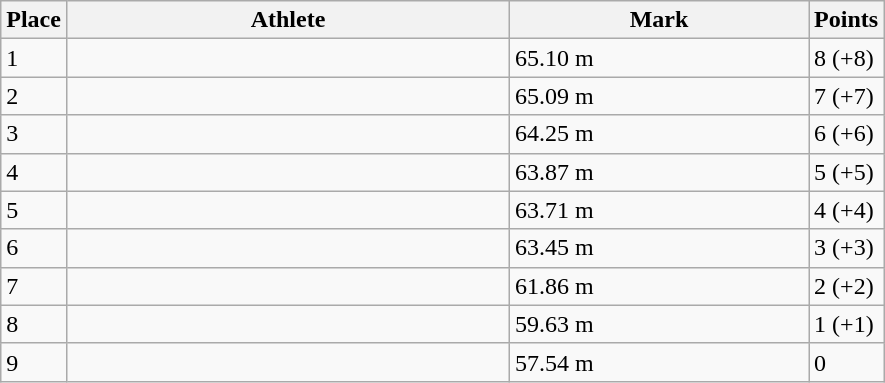<table class="wikitable sortable">
<tr>
<th>Place</th>
<th style="width:18em">Athlete</th>
<th style="width:12em">Mark</th>
<th>Points</th>
</tr>
<tr>
<td>1</td>
<td></td>
<td>65.10 m</td>
<td>8 (+8)</td>
</tr>
<tr>
<td>2</td>
<td></td>
<td>65.09 m</td>
<td>7 (+7)</td>
</tr>
<tr>
<td>3</td>
<td></td>
<td>64.25 m</td>
<td>6 (+6)</td>
</tr>
<tr>
<td>4</td>
<td></td>
<td>63.87 m</td>
<td>5 (+5)</td>
</tr>
<tr>
<td>5</td>
<td></td>
<td>63.71 m</td>
<td>4 (+4)</td>
</tr>
<tr>
<td>6</td>
<td></td>
<td>63.45 m</td>
<td>3 (+3)</td>
</tr>
<tr>
<td>7</td>
<td></td>
<td>61.86 m</td>
<td>2 (+2)</td>
</tr>
<tr>
<td>8</td>
<td></td>
<td>59.63 m</td>
<td>1 (+1)</td>
</tr>
<tr>
<td>9</td>
<td></td>
<td>57.54 m</td>
<td>0</td>
</tr>
</table>
